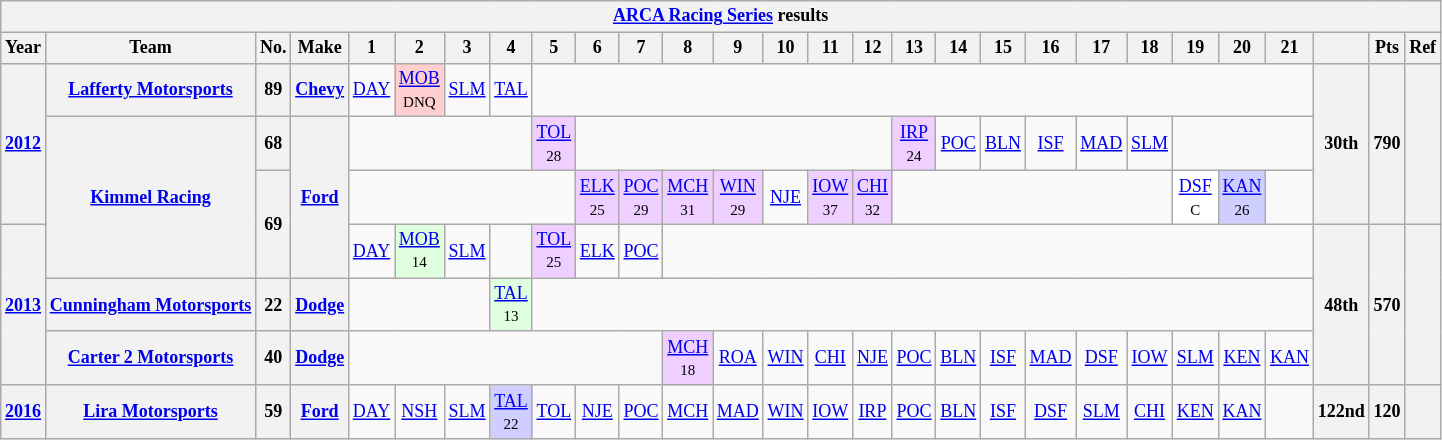<table class="wikitable" style="text-align:center; font-size:75%">
<tr>
<th colspan=45><a href='#'>ARCA Racing Series</a> results</th>
</tr>
<tr>
<th>Year</th>
<th>Team</th>
<th>No.</th>
<th>Make</th>
<th>1</th>
<th>2</th>
<th>3</th>
<th>4</th>
<th>5</th>
<th>6</th>
<th>7</th>
<th>8</th>
<th>9</th>
<th>10</th>
<th>11</th>
<th>12</th>
<th>13</th>
<th>14</th>
<th>15</th>
<th>16</th>
<th>17</th>
<th>18</th>
<th>19</th>
<th>20</th>
<th>21</th>
<th></th>
<th>Pts</th>
<th>Ref</th>
</tr>
<tr>
<th rowspan=3><a href='#'>2012</a></th>
<th><a href='#'>Lafferty Motorsports</a></th>
<th>89</th>
<th><a href='#'>Chevy</a></th>
<td><a href='#'>DAY</a></td>
<td style="background:#FFCFCF;"><a href='#'>MOB</a><br><small>DNQ</small></td>
<td><a href='#'>SLM</a></td>
<td><a href='#'>TAL</a></td>
<td colspan=17></td>
<th rowspan=3>30th</th>
<th rowspan=3>790</th>
<th rowspan=3></th>
</tr>
<tr>
<th rowspan=3><a href='#'>Kimmel Racing</a></th>
<th>68</th>
<th rowspan=3><a href='#'>Ford</a></th>
<td colspan=4></td>
<td style="background:#EFCFFF;"><a href='#'>TOL</a><br><small>28</small></td>
<td colspan=7></td>
<td style="background:#EFCFFF;"><a href='#'>IRP</a><br><small>24</small></td>
<td><a href='#'>POC</a></td>
<td><a href='#'>BLN</a></td>
<td><a href='#'>ISF</a></td>
<td><a href='#'>MAD</a></td>
<td><a href='#'>SLM</a></td>
<td colspan=3></td>
</tr>
<tr>
<th rowspan=2>69</th>
<td colspan=5></td>
<td style="background:#EFCFFF;"><a href='#'>ELK</a><br><small>25</small></td>
<td style="background:#EFCFFF;"><a href='#'>POC</a><br><small>29</small></td>
<td style="background:#EFCFFF;"><a href='#'>MCH</a><br><small>31</small></td>
<td style="background:#EFCFFF;"><a href='#'>WIN</a><br><small>29</small></td>
<td><a href='#'>NJE</a></td>
<td style="background:#EFCFFF;"><a href='#'>IOW</a><br><small>37</small></td>
<td style="background:#EFCFFF;"><a href='#'>CHI</a><br><small>32</small></td>
<td colspan=6></td>
<td style="background:#FFFFFF;"><a href='#'>DSF</a><br><small>C</small></td>
<td style="background:#CFCFFF;"><a href='#'>KAN</a><br><small>26</small></td>
<td></td>
</tr>
<tr>
<th rowspan=3><a href='#'>2013</a></th>
<td><a href='#'>DAY</a></td>
<td style="background:#DFFFDF;"><a href='#'>MOB</a><br><small>14</small></td>
<td><a href='#'>SLM</a></td>
<td></td>
<td style="background:#EFCFFF;"><a href='#'>TOL</a><br><small>25</small></td>
<td><a href='#'>ELK</a></td>
<td><a href='#'>POC</a></td>
<td colspan=14></td>
<th rowspan=3>48th</th>
<th rowspan=3>570</th>
<th rowspan=3></th>
</tr>
<tr>
<th><a href='#'>Cunningham Motorsports</a></th>
<th>22</th>
<th><a href='#'>Dodge</a></th>
<td colspan=3></td>
<td style="background:#DFFFDF;"><a href='#'>TAL</a><br><small>13</small></td>
<td colspan=17></td>
</tr>
<tr>
<th><a href='#'>Carter 2 Motorsports</a></th>
<th>40</th>
<th><a href='#'>Dodge</a></th>
<td colspan=7></td>
<td style="background:#EFCFFF;"><a href='#'>MCH</a><br><small>18</small></td>
<td><a href='#'>ROA</a></td>
<td><a href='#'>WIN</a></td>
<td><a href='#'>CHI</a></td>
<td><a href='#'>NJE</a></td>
<td><a href='#'>POC</a></td>
<td><a href='#'>BLN</a></td>
<td><a href='#'>ISF</a></td>
<td><a href='#'>MAD</a></td>
<td><a href='#'>DSF</a></td>
<td><a href='#'>IOW</a></td>
<td><a href='#'>SLM</a></td>
<td><a href='#'>KEN</a></td>
<td><a href='#'>KAN</a></td>
</tr>
<tr>
<th><a href='#'>2016</a></th>
<th><a href='#'>Lira Motorsports</a></th>
<th>59</th>
<th><a href='#'>Ford</a></th>
<td><a href='#'>DAY</a></td>
<td><a href='#'>NSH</a></td>
<td><a href='#'>SLM</a></td>
<td style="background:#CFCFFF;"><a href='#'>TAL</a><br><small>22</small></td>
<td><a href='#'>TOL</a></td>
<td><a href='#'>NJE</a></td>
<td><a href='#'>POC</a></td>
<td><a href='#'>MCH</a></td>
<td><a href='#'>MAD</a></td>
<td><a href='#'>WIN</a></td>
<td><a href='#'>IOW</a></td>
<td><a href='#'>IRP</a></td>
<td><a href='#'>POC</a></td>
<td><a href='#'>BLN</a></td>
<td><a href='#'>ISF</a></td>
<td><a href='#'>DSF</a></td>
<td><a href='#'>SLM</a></td>
<td><a href='#'>CHI</a></td>
<td><a href='#'>KEN</a></td>
<td><a href='#'>KAN</a></td>
<td></td>
<th>122nd</th>
<th>120</th>
<th></th>
</tr>
</table>
